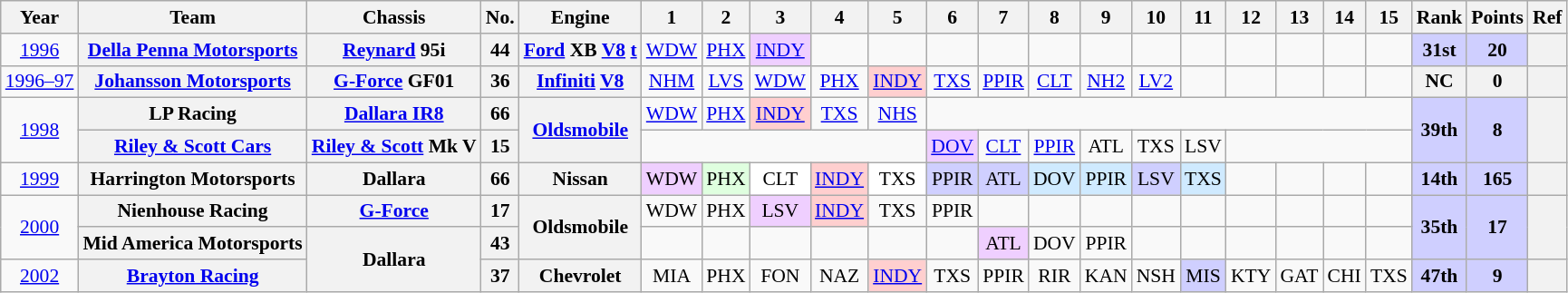<table class="wikitable" style="text-align:center; font-size:90%">
<tr>
<th>Year</th>
<th>Team</th>
<th>Chassis</th>
<th>No.</th>
<th>Engine</th>
<th>1</th>
<th>2</th>
<th>3</th>
<th>4</th>
<th>5</th>
<th>6</th>
<th>7</th>
<th>8</th>
<th>9</th>
<th>10</th>
<th>11</th>
<th>12</th>
<th>13</th>
<th>14</th>
<th>15</th>
<th>Rank</th>
<th>Points</th>
<th>Ref</th>
</tr>
<tr>
<td><a href='#'>1996</a></td>
<th><a href='#'>Della Penna Motorsports</a></th>
<th><a href='#'>Reynard</a> 95i</th>
<th>44</th>
<th><a href='#'>Ford</a> XB <a href='#'>V8</a> <a href='#'>t</a></th>
<td><a href='#'>WDW</a></td>
<td><a href='#'>PHX</a></td>
<td style="background:#EFCFFF;"><a href='#'>INDY</a><br></td>
<td></td>
<td></td>
<td></td>
<td></td>
<td></td>
<td></td>
<td></td>
<td></td>
<td></td>
<td></td>
<td></td>
<td></td>
<th style="background:#CFCFFF;">31st</th>
<th style="background:#CFCFFF;">20</th>
<th></th>
</tr>
<tr>
<td><a href='#'>1996–97</a></td>
<th><a href='#'>Johansson Motorsports</a></th>
<th><a href='#'>G-Force</a> GF01</th>
<th>36</th>
<th><a href='#'>Infiniti</a> <a href='#'>V8</a></th>
<td><a href='#'>NHM</a></td>
<td><a href='#'>LVS</a></td>
<td><a href='#'>WDW</a></td>
<td><a href='#'>PHX</a></td>
<td style="background:#FFCFCF;"><a href='#'>INDY</a><br></td>
<td><a href='#'>TXS</a></td>
<td><a href='#'>PPIR</a></td>
<td><a href='#'>CLT</a></td>
<td><a href='#'>NH2</a></td>
<td><a href='#'>LV2</a></td>
<td></td>
<td></td>
<td></td>
<td></td>
<td></td>
<th>NC</th>
<th>0</th>
<th></th>
</tr>
<tr>
<td rowspan=2><a href='#'>1998</a></td>
<th>LP Racing</th>
<th><a href='#'>Dallara IR8</a></th>
<th>66</th>
<th rowspan=2><a href='#'>Oldsmobile</a></th>
<td><a href='#'>WDW</a></td>
<td><a href='#'>PHX</a></td>
<td style="background:#FFCFCF;"><a href='#'>INDY</a><br></td>
<td><a href='#'>TXS</a></td>
<td><a href='#'>NHS</a></td>
<td colspan=10></td>
<th rowspan=2 style="background:#CFCFFF;">39th</th>
<th rowspan=2 style="background:#CFCFFF;">8</th>
<th rowspan=2></th>
</tr>
<tr>
<th><a href='#'>Riley & Scott Cars</a></th>
<th><a href='#'>Riley & Scott</a> Mk V</th>
<th>15</th>
<td colspan=5></td>
<td style="background:#EFCFFF;"><a href='#'>DOV</a><br></td>
<td><a href='#'>CLT</a></td>
<td><a href='#'>PPIR</a></td>
<td>ATL</td>
<td>TXS</td>
<td>LSV</td>
<td colspan=4></td>
</tr>
<tr>
<td><a href='#'>1999</a></td>
<th>Harrington Motorsports</th>
<th>Dallara</th>
<th>66</th>
<th>Nissan</th>
<td style="background:#EFCFFF;">WDW<br></td>
<td style="background:#DFFFDF;">PHX<br></td>
<td style="background:#FFFFFF;">CLT<br></td>
<td style="background:#FFCFCF;"><a href='#'>INDY</a><br></td>
<td style="background:#FFFFFF;">TXS<br></td>
<td style="background:#CFCFFF;">PPIR<br></td>
<td style="background:#CFCFFF;">ATL<br></td>
<td style="background:#CFEAFF;">DOV<br></td>
<td style="background:#CFEAFF;">PPIR<br></td>
<td style="background:#CFCFFF;">LSV<br></td>
<td style="background:#CFEAFF;">TXS<br></td>
<td></td>
<td></td>
<td></td>
<td></td>
<th style="background:#CFCFFF;">14th</th>
<th style="background:#CFCFFF;">165</th>
<th></th>
</tr>
<tr>
<td rowspan="2"><a href='#'>2000</a></td>
<th>Nienhouse Racing</th>
<th><a href='#'>G-Force</a></th>
<th>17</th>
<th rowspan=2>Oldsmobile</th>
<td>WDW</td>
<td>PHX</td>
<td style="background:#EFCFFF;">LSV<br></td>
<td style="background:#FFCFCF;"><a href='#'>INDY</a><br></td>
<td>TXS</td>
<td>PPIR</td>
<td></td>
<td></td>
<td></td>
<td></td>
<td></td>
<td></td>
<td></td>
<td></td>
<td></td>
<th rowspan="2" style="background:#CFCFFF;">35th</th>
<th rowspan="2" style="background:#CFCFFF;">17</th>
<th rowspan="2"></th>
</tr>
<tr>
<th>Mid America Motorsports</th>
<th rowspan=2>Dallara</th>
<th>43</th>
<td></td>
<td></td>
<td></td>
<td></td>
<td></td>
<td></td>
<td style="background:#EFCFFF;">ATL<br></td>
<td>DOV</td>
<td>PPIR</td>
<td></td>
<td></td>
<td></td>
<td></td>
<td></td>
<td></td>
</tr>
<tr>
<td><a href='#'>2002</a></td>
<th><a href='#'>Brayton Racing</a></th>
<th>37</th>
<th>Chevrolet</th>
<td>MIA</td>
<td>PHX</td>
<td>FON</td>
<td>NAZ</td>
<td style="background:#FFCFCF;"><a href='#'>INDY</a><br></td>
<td>TXS</td>
<td>PPIR</td>
<td>RIR</td>
<td>KAN</td>
<td>NSH</td>
<td style="background:#CFCFFF;">MIS<br></td>
<td>KTY</td>
<td>GAT</td>
<td>CHI</td>
<td>TXS</td>
<th style="background:#CFCFFF;">47th</th>
<th style="background:#CFCFFF;">9</th>
<th></th>
</tr>
</table>
